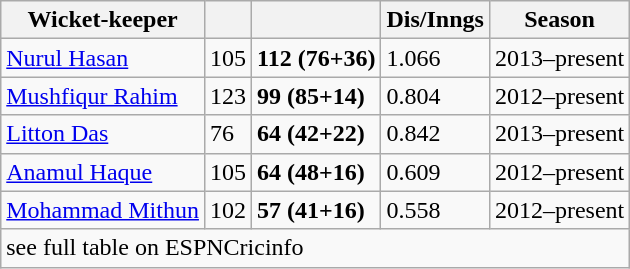<table class="wikitable">
<tr>
<th>Wicket-keeper</th>
<th></th>
<th></th>
<th>Dis/Inngs</th>
<th>Season</th>
</tr>
<tr>
<td><a href='#'>Nurul Hasan</a></td>
<td>105</td>
<td><strong>112 (76+36)</strong></td>
<td>1.066</td>
<td>2013–present</td>
</tr>
<tr>
<td><a href='#'>Mushfiqur Rahim</a></td>
<td>123</td>
<td><strong>99 (85+14)</strong></td>
<td>0.804</td>
<td>2012–present</td>
</tr>
<tr>
<td><a href='#'>Litton Das</a></td>
<td>76</td>
<td><strong>64 (42+22)</strong></td>
<td>0.842</td>
<td>2013–present</td>
</tr>
<tr>
<td><a href='#'>Anamul Haque</a></td>
<td>105</td>
<td><strong>64 (48+16)</strong></td>
<td>0.609</td>
<td>2012–present</td>
</tr>
<tr>
<td><a href='#'>Mohammad Mithun</a></td>
<td>102</td>
<td><strong>57 (41+16)</strong></td>
<td>0.558</td>
<td>2012–present</td>
</tr>
<tr>
<td colspan=10>see full table on ESPNCricinfo</td>
</tr>
</table>
